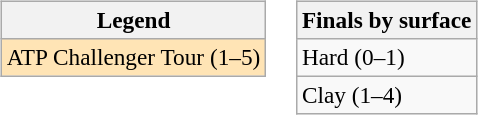<table>
<tr valign=top>
<td><br><table class="wikitable" style=font-size:97%>
<tr>
<th>Legend</th>
</tr>
<tr style="background:moccasin;">
<td>ATP Challenger Tour (1–5)</td>
</tr>
</table>
</td>
<td><br><table class="wikitable" style=font-size:97%>
<tr>
<th>Finals by surface</th>
</tr>
<tr>
<td>Hard (0–1)</td>
</tr>
<tr>
<td>Clay (1–4)</td>
</tr>
</table>
</td>
</tr>
</table>
